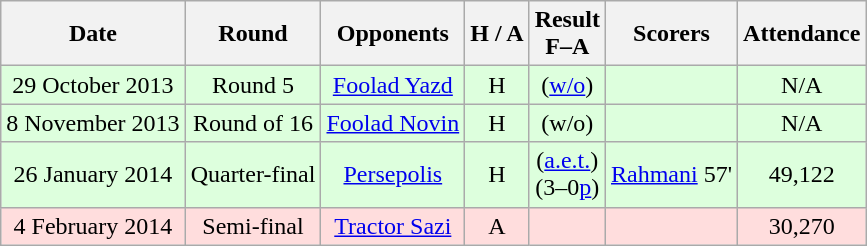<table class="wikitable" style="text-align:center">
<tr>
<th>Date</th>
<th>Round</th>
<th>Opponents</th>
<th>H / A</th>
<th>Result<br>F–A</th>
<th>Scorers</th>
<th>Attendance</th>
</tr>
<tr bgcolor="#ddffdd">
<td>29 October 2013</td>
<td>Round 5</td>
<td><a href='#'>Foolad Yazd</a></td>
<td>H</td>
<td> (<a href='#'>w/o</a>)</td>
<td></td>
<td>N/A</td>
</tr>
<tr bgcolor="#ddffdd">
<td>8 November 2013</td>
<td>Round of 16</td>
<td><a href='#'>Foolad Novin</a></td>
<td>H</td>
<td> (w/o)</td>
<td></td>
<td>N/A</td>
</tr>
<tr bgcolor="#ddffdd">
<td>26 January 2014</td>
<td>Quarter-final</td>
<td><a href='#'>Persepolis</a></td>
<td>H</td>
<td> (<a href='#'>a.e.t.</a>)<br>(3–0<a href='#'>p</a>)</td>
<td><a href='#'>Rahmani</a> 57'</td>
<td>49,122</td>
</tr>
<tr bgcolor="#ffdddd">
<td>4 February 2014</td>
<td>Semi-final</td>
<td><a href='#'>Tractor Sazi</a></td>
<td>A</td>
<td></td>
<td></td>
<td>30,270</td>
</tr>
</table>
